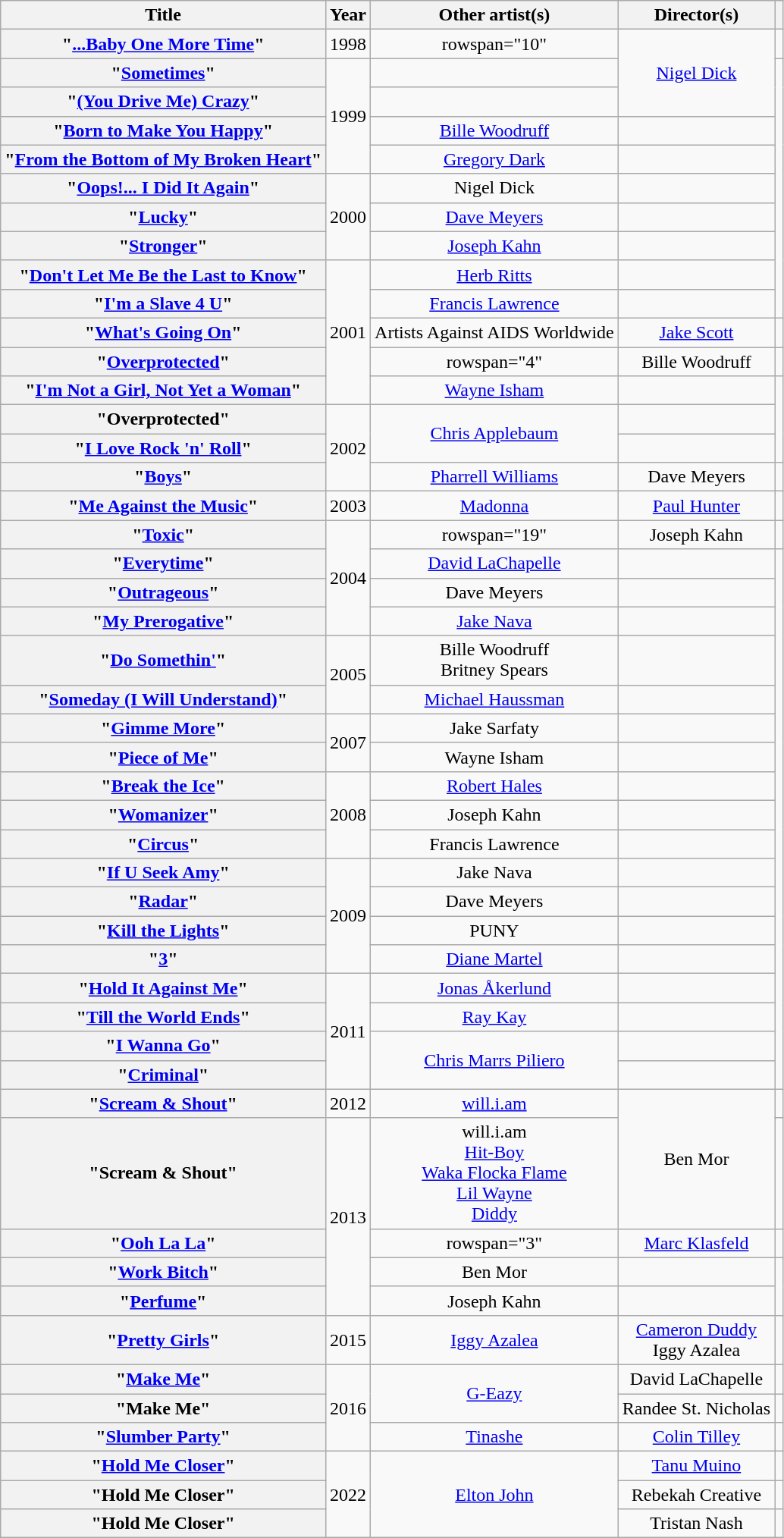<table class="wikitable plainrowheaders" style="text-align:center;">
<tr>
<th scope="col">Title</th>
<th scope="col">Year</th>
<th scope="col">Other artist(s)</th>
<th scope="col">Director(s)</th>
<th scope="col"></th>
</tr>
<tr>
<th scope="row">"<a href='#'>...Baby One More Time</a>"</th>
<td>1998</td>
<td>rowspan="10" </td>
<td rowspan="3"><a href='#'>Nigel Dick</a></td>
<td></td>
</tr>
<tr>
<th scope="row">"<a href='#'>Sometimes</a>"</th>
<td rowspan="4">1999</td>
<td></td>
</tr>
<tr>
<th scope="row">"<a href='#'>(You Drive Me) Crazy</a>" </th>
<td></td>
</tr>
<tr>
<th scope="row">"<a href='#'>Born to Make You Happy</a>"</th>
<td><a href='#'>Bille Woodruff</a></td>
<td></td>
</tr>
<tr>
<th scope="row">"<a href='#'>From the Bottom of My Broken Heart</a>"</th>
<td><a href='#'>Gregory Dark</a></td>
<td></td>
</tr>
<tr>
<th scope="row">"<a href='#'>Oops!... I Did It Again</a>"</th>
<td rowspan="3">2000</td>
<td>Nigel Dick</td>
<td></td>
</tr>
<tr>
<th scope="row">"<a href='#'>Lucky</a>"</th>
<td><a href='#'>Dave Meyers</a></td>
<td></td>
</tr>
<tr>
<th scope="row">"<a href='#'>Stronger</a>"</th>
<td><a href='#'>Joseph Kahn</a></td>
<td></td>
</tr>
<tr>
<th scope="row">"<a href='#'>Don't Let Me Be the Last to Know</a>"</th>
<td rowspan="5">2001</td>
<td><a href='#'>Herb Ritts</a></td>
<td></td>
</tr>
<tr>
<th scope="row">"<a href='#'>I'm a Slave 4 U</a>"</th>
<td><a href='#'>Francis Lawrence</a></td>
<td></td>
</tr>
<tr>
<th scope="row">"<a href='#'>What's Going On</a>"</th>
<td>Artists Against AIDS Worldwide</td>
<td><a href='#'>Jake Scott</a></td>
<td></td>
</tr>
<tr>
<th scope="row">"<a href='#'>Overprotected</a>"</th>
<td>rowspan="4" </td>
<td>Bille Woodruff</td>
<td></td>
</tr>
<tr>
<th scope="row">"<a href='#'>I'm Not a Girl, Not Yet a Woman</a>"</th>
<td><a href='#'>Wayne Isham</a></td>
<td></td>
</tr>
<tr>
<th scope="row">"Overprotected" </th>
<td rowspan="3">2002</td>
<td rowspan="2"><a href='#'>Chris Applebaum</a></td>
<td></td>
</tr>
<tr>
<th scope="row">"<a href='#'>I Love Rock 'n' Roll</a>"</th>
<td></td>
</tr>
<tr>
<th scope="row">"<a href='#'>Boys</a>" </th>
<td><a href='#'>Pharrell Williams</a></td>
<td>Dave Meyers</td>
<td></td>
</tr>
<tr>
<th scope="row">"<a href='#'>Me Against the Music</a>"</th>
<td>2003</td>
<td><a href='#'>Madonna</a></td>
<td><a href='#'>Paul Hunter</a></td>
<td></td>
</tr>
<tr>
<th scope="row">"<a href='#'>Toxic</a>"</th>
<td rowspan="4">2004</td>
<td>rowspan="19" </td>
<td>Joseph Kahn</td>
<td></td>
</tr>
<tr>
<th scope="row">"<a href='#'>Everytime</a>"</th>
<td><a href='#'>David LaChapelle</a></td>
<td></td>
</tr>
<tr>
<th scope="row">"<a href='#'>Outrageous</a>"</th>
<td>Dave Meyers</td>
<td></td>
</tr>
<tr>
<th scope="row">"<a href='#'>My Prerogative</a>"</th>
<td><a href='#'>Jake Nava</a></td>
<td></td>
</tr>
<tr>
<th scope="row">"<a href='#'>Do Somethin'</a>"</th>
<td rowspan="2">2005</td>
<td>Bille Woodruff<br>Britney Spears</td>
<td></td>
</tr>
<tr>
<th scope="row">"<a href='#'>Someday (I Will Understand)</a>"</th>
<td><a href='#'>Michael Haussman</a></td>
<td></td>
</tr>
<tr>
<th scope="row">"<a href='#'>Gimme More</a>"</th>
<td rowspan="2">2007</td>
<td>Jake Sarfaty</td>
<td></td>
</tr>
<tr>
<th scope="row">"<a href='#'>Piece of Me</a>"</th>
<td>Wayne Isham</td>
<td></td>
</tr>
<tr>
<th scope="row">"<a href='#'>Break the Ice</a>"</th>
<td rowspan="3">2008</td>
<td><a href='#'>Robert Hales</a></td>
<td></td>
</tr>
<tr>
<th scope="row">"<a href='#'>Womanizer</a>"</th>
<td>Joseph Kahn</td>
<td></td>
</tr>
<tr>
<th scope="row">"<a href='#'>Circus</a>"</th>
<td>Francis Lawrence</td>
<td></td>
</tr>
<tr>
<th scope="row">"<a href='#'>If U Seek Amy</a>"</th>
<td rowspan="4">2009</td>
<td>Jake Nava</td>
<td></td>
</tr>
<tr>
<th scope="row">"<a href='#'>Radar</a>"</th>
<td>Dave Meyers</td>
<td></td>
</tr>
<tr>
<th scope="row">"<a href='#'>Kill the Lights</a>"</th>
<td>PUNY</td>
<td></td>
</tr>
<tr>
<th scope="row">"<a href='#'>3</a>"</th>
<td><a href='#'>Diane Martel</a></td>
<td></td>
</tr>
<tr>
<th scope="row">"<a href='#'>Hold It Against Me</a>"</th>
<td rowspan="4">2011</td>
<td><a href='#'>Jonas Åkerlund</a></td>
<td></td>
</tr>
<tr>
<th scope="row">"<a href='#'>Till the World Ends</a>"</th>
<td><a href='#'>Ray Kay</a></td>
<td></td>
</tr>
<tr>
<th scope="row">"<a href='#'>I Wanna Go</a>"</th>
<td rowspan="2"><a href='#'>Chris Marrs Piliero</a></td>
<td></td>
</tr>
<tr>
<th scope="row">"<a href='#'>Criminal</a>"</th>
<td></td>
</tr>
<tr>
<th scope="row">"<a href='#'>Scream & Shout</a>"</th>
<td>2012</td>
<td><a href='#'>will.i.am</a></td>
<td rowspan="2">Ben Mor</td>
<td></td>
</tr>
<tr>
<th scope="row">"Scream & Shout" </th>
<td rowspan="4">2013</td>
<td>will.i.am<br><a href='#'>Hit-Boy</a><br><a href='#'>Waka Flocka Flame</a><br><a href='#'>Lil Wayne</a><br><a href='#'>Diddy</a></td>
<td></td>
</tr>
<tr>
<th scope="row">"<a href='#'>Ooh La La</a>"</th>
<td>rowspan="3" </td>
<td><a href='#'>Marc Klasfeld</a></td>
<td></td>
</tr>
<tr>
<th scope="row">"<a href='#'>Work Bitch</a>"</th>
<td>Ben Mor</td>
<td></td>
</tr>
<tr>
<th scope="row">"<a href='#'>Perfume</a>"</th>
<td>Joseph Kahn</td>
<td></td>
</tr>
<tr>
<th scope="row">"<a href='#'>Pretty Girls</a>"</th>
<td>2015</td>
<td><a href='#'>Iggy Azalea</a></td>
<td><a href='#'>Cameron Duddy</a><br>Iggy Azalea</td>
<td></td>
</tr>
<tr>
<th scope="row">"<a href='#'>Make Me</a>"</th>
<td rowspan="3">2016</td>
<td rowspan="2"><a href='#'>G-Eazy</a></td>
<td>David LaChapelle</td>
<td></td>
</tr>
<tr>
<th scope="row">"Make Me"</th>
<td>Randee St. Nicholas</td>
<td></td>
</tr>
<tr>
<th scope="row">"<a href='#'>Slumber Party</a>"</th>
<td><a href='#'>Tinashe</a></td>
<td><a href='#'>Colin Tilley</a></td>
<td></td>
</tr>
<tr>
<th scope="row">"<a href='#'>Hold Me Closer</a>"</th>
<td rowspan="3">2022</td>
<td rowspan="3"><a href='#'>Elton John</a></td>
<td><a href='#'>Tanu Muino</a></td>
<td></td>
</tr>
<tr>
<th scope="row">"Hold Me Closer" </th>
<td>Rebekah Creative</td>
<td></td>
</tr>
<tr>
<th scope="row">"Hold Me Closer" </th>
<td>Tristan Nash</td>
<td></td>
</tr>
</table>
